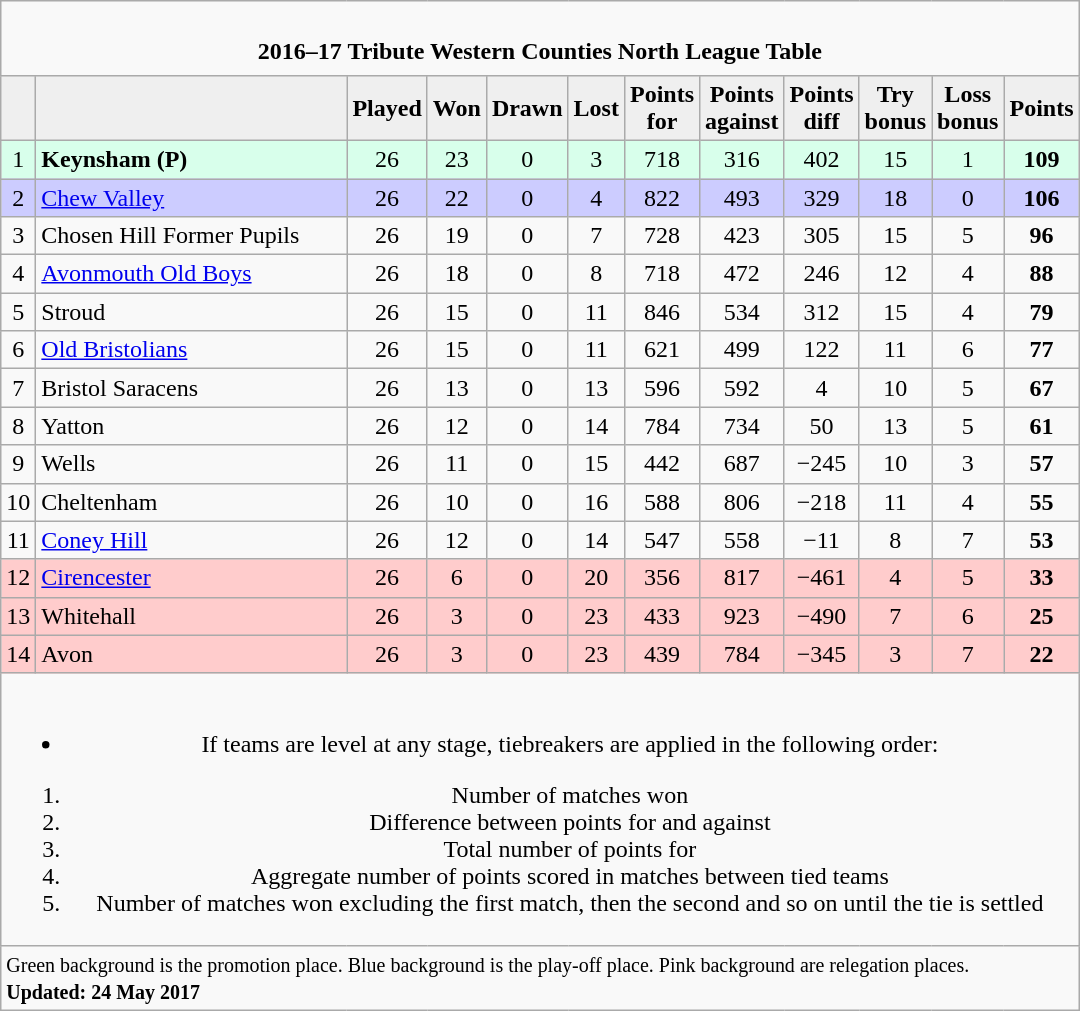<table class="wikitable" style="text-align: center;">
<tr>
<td colspan="13" cellpadding="0" cellspacing="0"><br><table border="0" style="width:100%;" cellpadding="0" cellspacing="0">
<tr>
<td style="width:20%; border:0;"></td>
<td style="border:0;"><strong> 2016–17 Tribute Western Counties North League Table</strong></td>
<td style="width:20%; border:0;"></td>
</tr>
</table>
</td>
</tr>
<tr>
<th style="background:#efefef; width:10px;"></th>
<th style="background:#efefef; width:200px;"></th>
<th style="background:#efefef; width:20px;">Played</th>
<th style="background:#efefef; width:20px;">Won</th>
<th style="background:#efefef; width:20px;">Drawn</th>
<th style="background:#efefef; width:20px;">Lost</th>
<th style="background:#efefef; width:20px;">Points for</th>
<th style="background:#efefef; width:20px;">Points against</th>
<th style="background:#efefef; width:20px;">Points diff</th>
<th style="background:#efefef; width:20px;">Try bonus</th>
<th style="background:#efefef; width:20px;">Loss bonus</th>
<th style="background:#efefef; width:20px;">Points</th>
</tr>
<tr style="background:#d8ffeb; text-align:center;">
<td>1</td>
<td align=left><strong>Keynsham</strong> <strong>(P)</strong></td>
<td>26</td>
<td>23</td>
<td>0</td>
<td>3</td>
<td>718</td>
<td>316</td>
<td>402</td>
<td>15</td>
<td>1</td>
<td><strong>109</strong></td>
</tr>
<tr style="background:#ccf; text-align:center;">
<td>2</td>
<td align=left><a href='#'>Chew Valley</a></td>
<td>26</td>
<td>22</td>
<td>0</td>
<td>4</td>
<td>822</td>
<td>493</td>
<td>329</td>
<td>18</td>
<td>0</td>
<td><strong>106</strong></td>
</tr>
<tr>
<td>3</td>
<td align=left>Chosen Hill Former Pupils</td>
<td>26</td>
<td>19</td>
<td>0</td>
<td>7</td>
<td>728</td>
<td>423</td>
<td>305</td>
<td>15</td>
<td>5</td>
<td><strong>96</strong></td>
</tr>
<tr>
<td>4</td>
<td align=left><a href='#'>Avonmouth Old Boys</a></td>
<td>26</td>
<td>18</td>
<td>0</td>
<td>8</td>
<td>718</td>
<td>472</td>
<td>246</td>
<td>12</td>
<td>4</td>
<td><strong>88</strong></td>
</tr>
<tr>
<td>5</td>
<td align=left>Stroud</td>
<td>26</td>
<td>15</td>
<td>0</td>
<td>11</td>
<td>846</td>
<td>534</td>
<td>312</td>
<td>15</td>
<td>4</td>
<td><strong>79</strong></td>
</tr>
<tr>
<td>6</td>
<td align=left><a href='#'>Old Bristolians</a></td>
<td>26</td>
<td>15</td>
<td>0</td>
<td>11</td>
<td>621</td>
<td>499</td>
<td>122</td>
<td>11</td>
<td>6</td>
<td><strong>77</strong></td>
</tr>
<tr>
<td>7</td>
<td align=left>Bristol Saracens</td>
<td>26</td>
<td>13</td>
<td>0</td>
<td>13</td>
<td>596</td>
<td>592</td>
<td>4</td>
<td>10</td>
<td>5</td>
<td><strong>67</strong></td>
</tr>
<tr>
<td>8</td>
<td align=left>Yatton</td>
<td>26</td>
<td>12</td>
<td>0</td>
<td>14</td>
<td>784</td>
<td>734</td>
<td>50</td>
<td>13</td>
<td>5</td>
<td><strong>61</strong></td>
</tr>
<tr>
<td>9</td>
<td align=left>Wells</td>
<td>26</td>
<td>11</td>
<td>0</td>
<td>15</td>
<td>442</td>
<td>687</td>
<td>−245</td>
<td>10</td>
<td>3</td>
<td><strong>57</strong></td>
</tr>
<tr>
<td>10</td>
<td align=left>Cheltenham</td>
<td>26</td>
<td>10</td>
<td>0</td>
<td>16</td>
<td>588</td>
<td>806</td>
<td>−218</td>
<td>11</td>
<td>4</td>
<td><strong>55</strong></td>
</tr>
<tr>
<td>11</td>
<td align=left><a href='#'>Coney Hill</a></td>
<td>26</td>
<td>12</td>
<td>0</td>
<td>14</td>
<td>547</td>
<td>558</td>
<td>−11</td>
<td>8</td>
<td>7</td>
<td><strong>53</strong></td>
</tr>
<tr style="background:#fcc;">
<td>12</td>
<td align=left><a href='#'>Cirencester</a></td>
<td>26</td>
<td>6</td>
<td>0</td>
<td>20</td>
<td>356</td>
<td>817</td>
<td>−461</td>
<td>4</td>
<td>5</td>
<td><strong>33</strong></td>
</tr>
<tr style="background:#fcc;">
<td>13</td>
<td align=left>Whitehall</td>
<td>26</td>
<td>3</td>
<td>0</td>
<td>23</td>
<td>433</td>
<td>923</td>
<td>−490</td>
<td>7</td>
<td>6</td>
<td><strong>25</strong></td>
</tr>
<tr style="background:#fcc;">
<td>14</td>
<td align=left>Avon</td>
<td>26</td>
<td>3</td>
<td>0</td>
<td>23</td>
<td>439</td>
<td>784</td>
<td>−345</td>
<td>3</td>
<td>7</td>
<td><strong>22</strong></td>
</tr>
<tr>
<td colspan="15"><br><ul><li>If teams are level at any stage, tiebreakers are applied in the following order:</li></ul><ol><li>Number of matches won</li><li>Difference between points for and against</li><li>Total number of points for</li><li>Aggregate number of points scored in matches between tied teams</li><li>Number of matches won excluding the first match, then the second and so on until the tie is settled</li></ol></td>
</tr>
<tr | style="text-align:left;" |>
<td colspan="15" style="border:0;"><small><span>Green background</span> is the promotion place. <span>Blue background</span> is the play-off place. <span>Pink background</span> are relegation places.<br><strong>Updated: 24 May 2017</strong></small></td>
</tr>
</table>
